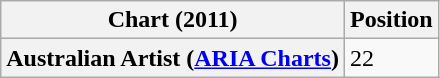<table class="wikitable plainrowheaders">
<tr>
<th scope="col">Chart (2011)</th>
<th scope="col">Position</th>
</tr>
<tr>
<th scope="row">Australian Artist (<a href='#'>ARIA Charts</a>)</th>
<td>22</td>
</tr>
</table>
